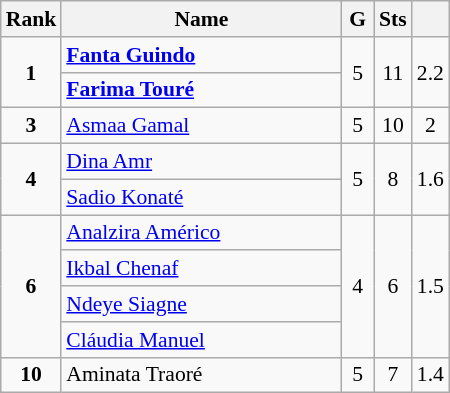<table class="wikitable" style="text-align:center; font-size:90%;">
<tr>
<th width=10px>Rank</th>
<th width=180px>Name</th>
<th width=15px>G</th>
<th width=10px>Sts</th>
<th width=10px></th>
</tr>
<tr>
<td rowspan=2><strong>1</strong></td>
<td align=left> <strong><a href='#'>Fanta Guindo</a></strong></td>
<td rowspan=2>5</td>
<td rowspan=2>11</td>
<td rowspan=2>2.2</td>
</tr>
<tr>
<td align=left> <strong><a href='#'>Farima Touré</a></strong></td>
</tr>
<tr>
<td><strong>3</strong></td>
<td align=left> <a href='#'>Asmaa Gamal</a></td>
<td>5</td>
<td>10</td>
<td>2</td>
</tr>
<tr>
<td rowspan=2><strong>4</strong></td>
<td align=left> <a href='#'>Dina Amr</a></td>
<td rowspan=2>5</td>
<td rowspan=2>8</td>
<td rowspan=2>1.6</td>
</tr>
<tr>
<td align=left> <a href='#'>Sadio Konaté</a></td>
</tr>
<tr>
<td rowspan=4><strong>6</strong></td>
<td align=left> <a href='#'>Analzira Américo</a></td>
<td rowspan=4>4</td>
<td rowspan=4>6</td>
<td rowspan=4>1.5</td>
</tr>
<tr>
<td align=left> <a href='#'>Ikbal Chenaf</a></td>
</tr>
<tr>
<td align=left> <a href='#'>Ndeye Siagne</a></td>
</tr>
<tr>
<td align=left> <a href='#'>Cláudia Manuel</a></td>
</tr>
<tr>
<td><strong>10</strong></td>
<td align=left> Aminata Traoré</td>
<td>5</td>
<td>7</td>
<td>1.4</td>
</tr>
</table>
